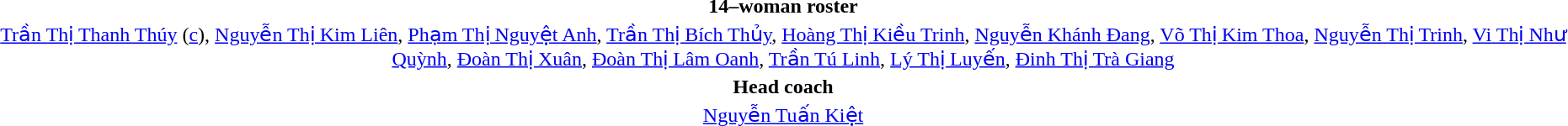<table style="text-align:center; margin-top:2em; margin-left:auto; margin-right:auto">
<tr>
<td><strong>14–woman roster</strong></td>
</tr>
<tr>
<td><a href='#'>Trần Thị Thanh Thúy</a> (<a href='#'>c</a>), <a href='#'>Nguyễn Thị Kim Liên</a>, <a href='#'>Phạm Thị Nguyệt Anh</a>, <a href='#'>Trần Thị Bích Thủy</a>, <a href='#'>Hoàng Thị Kiều Trinh</a>, <a href='#'>Nguyễn Khánh Đang</a>, <a href='#'>Võ Thị Kim Thoa</a>, <a href='#'>Nguyễn Thị Trinh</a>, <a href='#'>Vi Thị Như Quỳnh</a>, <a href='#'>Đoàn Thị Xuân</a>, <a href='#'>Đoàn Thị Lâm Oanh</a>, <a href='#'>Trần Tú Linh</a>, <a href='#'>Lý Thị Luyến</a>, <a href='#'>Đinh Thị Trà Giang</a></td>
</tr>
<tr>
<td><strong>Head coach</strong></td>
</tr>
<tr>
<td><a href='#'>Nguyễn Tuấn Kiệt</a></td>
</tr>
</table>
